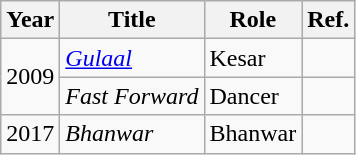<table class="wikitable sortable">
<tr>
<th>Year</th>
<th>Title</th>
<th>Role</th>
<th>Ref.</th>
</tr>
<tr>
<td rowspan="2">2009</td>
<td><em><a href='#'>Gulaal</a></em></td>
<td>Kesar</td>
<td></td>
</tr>
<tr>
<td><em>Fast Forward</em></td>
<td>Dancer</td>
<td></td>
</tr>
<tr>
<td>2017</td>
<td><em>Bhanwar</em></td>
<td>Bhanwar</td>
<td></td>
</tr>
</table>
